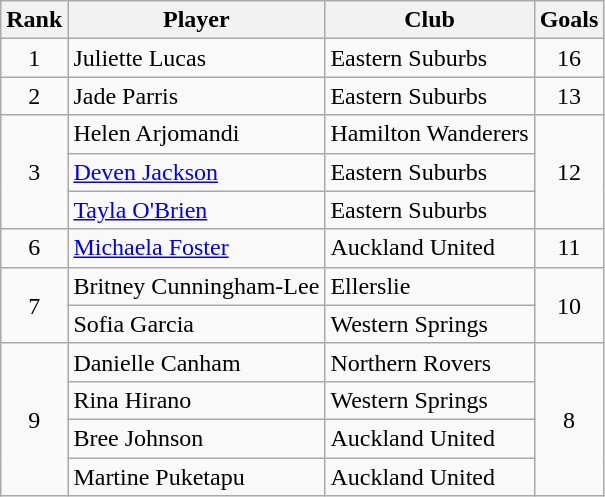<table class="wikitable" style="text-align:center">
<tr>
<th>Rank</th>
<th>Player</th>
<th>Club</th>
<th>Goals</th>
</tr>
<tr>
<td rowspan=1>1</td>
<td align=left>Juliette Lucas</td>
<td align=left>Eastern Suburbs</td>
<td rowspan=1>16</td>
</tr>
<tr>
<td>2</td>
<td align=left>Jade Parris</td>
<td align=left>Eastern Suburbs</td>
<td>13</td>
</tr>
<tr>
<td rowspan=3>3</td>
<td align=left>Helen Arjomandi</td>
<td align=left>Hamilton Wanderers</td>
<td rowspan=3>12</td>
</tr>
<tr>
<td align=left><a href='#'>Deven Jackson</a></td>
<td align=left>Eastern Suburbs</td>
</tr>
<tr>
<td align=left><a href='#'>Tayla O'Brien</a></td>
<td align=left>Eastern Suburbs</td>
</tr>
<tr>
<td rowspan=1>6</td>
<td align=left><a href='#'>Michaela Foster</a></td>
<td align=left>Auckland United</td>
<td rowspan=1>11</td>
</tr>
<tr>
<td rowspan=2>7</td>
<td align=left>Britney Cunningham-Lee</td>
<td align=left>Ellerslie</td>
<td rowspan=2>10</td>
</tr>
<tr>
<td align=left>Sofia Garcia</td>
<td align=left>Western Springs</td>
</tr>
<tr>
<td rowspan=4>9</td>
<td align=left>Danielle Canham</td>
<td align=left>Northern Rovers</td>
<td rowspan=4>8</td>
</tr>
<tr>
<td align=left>Rina Hirano</td>
<td align=left>Western Springs</td>
</tr>
<tr>
<td align=left>Bree Johnson</td>
<td align=left>Auckland United</td>
</tr>
<tr>
<td align=left>Martine Puketapu</td>
<td align=left>Auckland United</td>
</tr>
</table>
